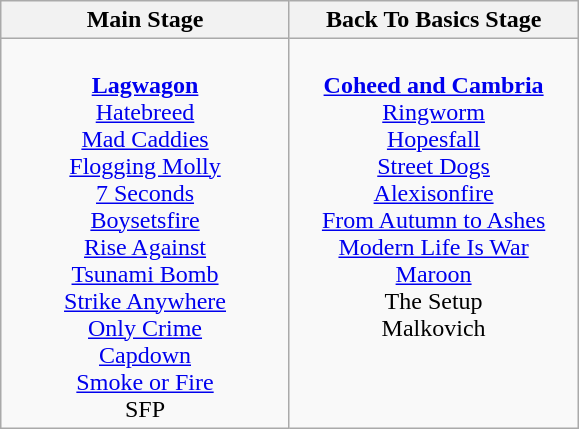<table class="wikitable">
<tr>
<th>Main Stage</th>
<th>Back To Basics Stage</th>
</tr>
<tr>
<td style="text-align:center; vertical-align:top; width:185px;"><br><strong><a href='#'>Lagwagon</a></strong>
<br><a href='#'>Hatebreed</a>
<br><a href='#'>Mad Caddies</a>
<br><a href='#'>Flogging Molly</a>
<br><a href='#'>7 Seconds</a>
<br><a href='#'>Boysetsfire</a>
<br><a href='#'>Rise Against</a>
<br><a href='#'>Tsunami Bomb</a>
<br><a href='#'>Strike Anywhere</a>
<br><a href='#'>Only Crime</a>
<br><a href='#'>Capdown</a>
<br><a href='#'>Smoke or Fire</a>
<br>SFP</td>
<td style="text-align:center; vertical-align:top; width:185px;"><br><strong><a href='#'>Coheed and Cambria</a></strong>
<br><a href='#'>Ringworm</a>
<br><a href='#'>Hopesfall</a>
<br><a href='#'>Street Dogs</a>
<br><a href='#'>Alexisonfire</a>
<br><a href='#'>From Autumn to Ashes</a>
<br><a href='#'>Modern Life Is War</a>
<br><a href='#'>Maroon</a>
<br>The Setup
<br>Malkovich</td>
</tr>
</table>
